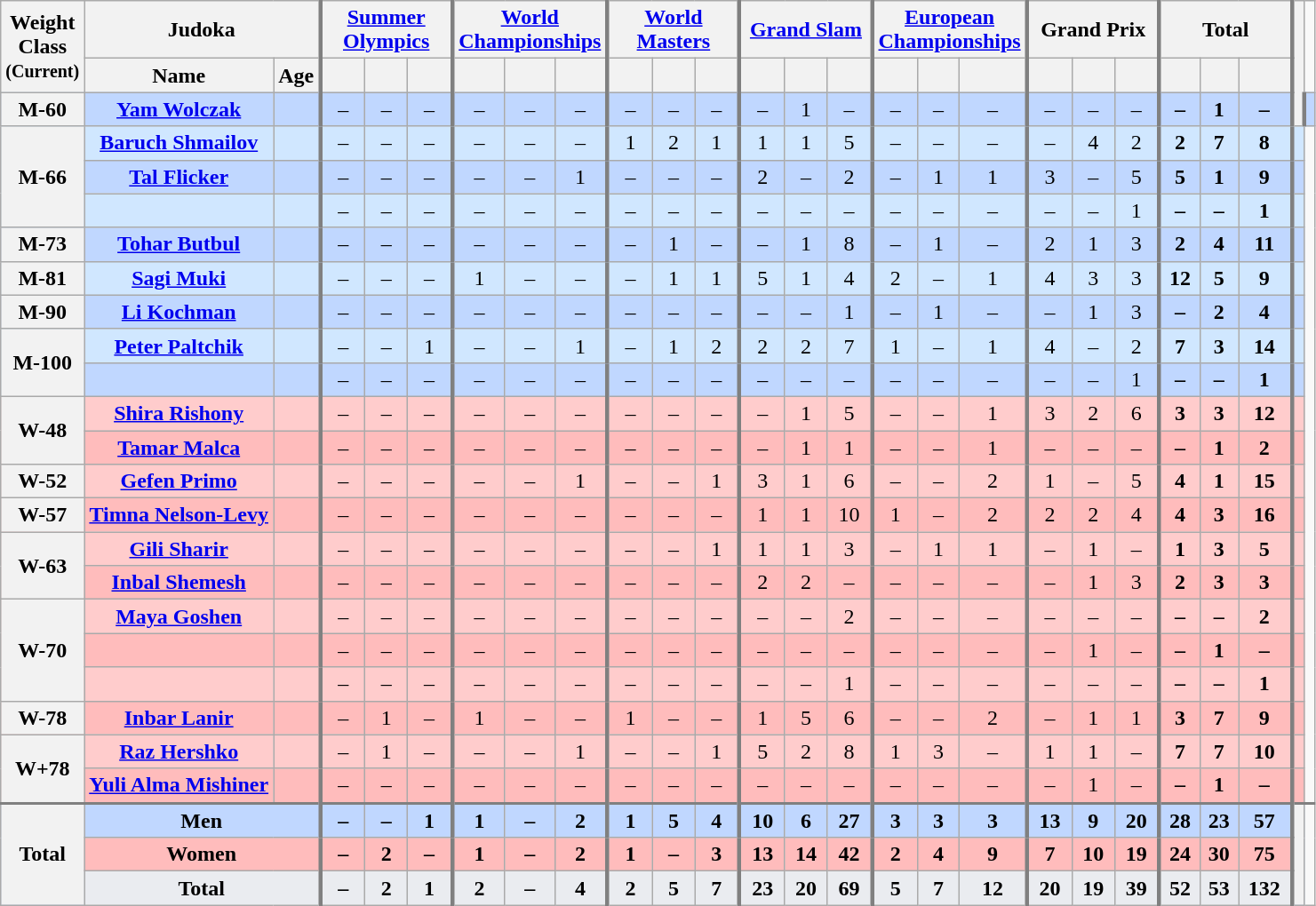<table class="wikitable sortable sort-under-center" style="text-align:center;">
<tr>
<th rowspan=2>Weight<br>Class<br><small>(Current)</small></th>
<th colspan=2>Judoka</th>
<th colspan=3 width=90 style="border-left: 3px solid grey;"><a href='#'>Summer Olympics</a></th>
<th colspan=3 width=90 style="border-left: 3px solid grey;"><a href='#'>World Championships</a></th>
<th colspan=3 width=90 style="border-left: 3px solid grey;"><a href='#'>World Masters</a></th>
<th colspan=3 width=90 style="border-left: 3px solid grey;"><a href='#'>Grand Slam</a></th>
<th colspan=3 width=90 style="border-left: 3px solid grey;"><a href='#'>European Championships</a></th>
<th colspan=3 width=90 style="border-left: 3px solid grey;">Grand Prix</th>
<th colspan=3 width=90 style="border-left: 3px solid grey;">Total</th>
<th rowspan=3 class=unsortable style="border-left: 3px solid grey;"></th>
</tr>
<tr>
<th>Name</th>
<th>Age</th>
<th style="border-left: 3px solid grey;"></th>
<th></th>
<th></th>
<th style="border-left: 3px solid grey;"></th>
<th></th>
<th></th>
<th style="border-left: 3px solid grey;"></th>
<th></th>
<th></th>
<th style="border-left: 3px solid grey;"></th>
<th></th>
<th></th>
<th style="border-left: 3px solid grey;"></th>
<th></th>
<th></th>
<th style="border-left: 3px solid grey;"></th>
<th></th>
<th></th>
<th style="border-left: 3px solid grey;"></th>
<th></th>
<th><br></th>
</tr>
<tr bgcolor=C0D7FF>
<th>M-60</th>
<td><strong><a href='#'>Yam Wolczak</a></strong></td>
<td></td>
<td style="border-left: 3px solid grey;">–</td>
<td>–</td>
<td>– </td>
<td style="border-left: 3px solid grey;">–</td>
<td>–</td>
<td>– </td>
<td style="border-left: 3px solid grey;">–</td>
<td>–</td>
<td>– </td>
<td style="border-left: 3px solid grey;">–</td>
<td>1</td>
<td>– </td>
<td style="border-left: 3px solid grey;">–</td>
<td>–</td>
<td>– </td>
<td style="border-left: 3px solid grey;">–</td>
<td>–</td>
<td>– </td>
<td style="border-left: 3px solid grey;"><strong>–</strong></td>
<td><strong>1</strong></td>
<td><strong>–</strong></td>
<td style="border-left: 3px solid grey;"></td>
</tr>
<tr bgcolor=D0E7FF>
<th Rowspan=3>M-66</th>
<td><strong><a href='#'>Baruch Shmailov</a></strong></td>
<td></td>
<td style="border-left: 3px solid grey;">–</td>
<td>–</td>
<td>– </td>
<td style="border-left: 3px solid grey;">–</td>
<td>–</td>
<td>– </td>
<td style="border-left: 3px solid grey;">1</td>
<td>2</td>
<td>1 </td>
<td style="border-left: 3px solid grey;">1</td>
<td>1</td>
<td>5 </td>
<td style="border-left: 3px solid grey;">–</td>
<td>–</td>
<td>– </td>
<td style="border-left: 3px solid grey;">–</td>
<td>4</td>
<td>2 </td>
<td style="border-left: 3px solid grey;"><strong>2</strong></td>
<td><strong>7</strong></td>
<td><strong>8</strong></td>
<td style="border-left: 3px solid grey;"></td>
</tr>
<tr bgcolor=C0D7FF>
<td><strong><a href='#'>Tal Flicker</a></strong></td>
<td></td>
<td style="border-left: 3px solid grey;">–</td>
<td>–</td>
<td>– </td>
<td style="border-left: 3px solid grey;">–</td>
<td>–</td>
<td>1 </td>
<td style="border-left: 3px solid grey;">–</td>
<td>–</td>
<td>– </td>
<td style="border-left: 3px solid grey;">2</td>
<td>–</td>
<td>2 </td>
<td style="border-left: 3px solid grey;">–</td>
<td>1</td>
<td>1 </td>
<td style="border-left: 3px solid grey;">3</td>
<td>–</td>
<td>5 </td>
<td style="border-left: 3px solid grey;"><strong>5</strong></td>
<td><strong>1</strong></td>
<td><strong>9</strong></td>
<td style="border-left: 3px solid grey;"></td>
</tr>
<tr bgcolor=D0E7FF>
<td><strong></strong></td>
<td></td>
<td style="border-left: 3px solid grey;">–</td>
<td>–</td>
<td>– </td>
<td style="border-left: 3px solid grey;">–</td>
<td>–</td>
<td>– </td>
<td style="border-left: 3px solid grey;">–</td>
<td>–</td>
<td>– </td>
<td style="border-left: 3px solid grey;">–</td>
<td>–</td>
<td>– </td>
<td style="border-left: 3px solid grey;">–</td>
<td>–</td>
<td>– </td>
<td style="border-left: 3px solid grey;">–</td>
<td>–</td>
<td>1 </td>
<td style="border-left: 3px solid grey;"><strong>–</strong></td>
<td><strong>–</strong></td>
<td><strong>1</strong></td>
<td style="border-left: 3px solid grey;"></td>
</tr>
<tr bgcolor=C0D7FF>
<th>M-73</th>
<td><strong><a href='#'>Tohar Butbul</a></strong></td>
<td></td>
<td style="border-left: 3px solid grey;">–</td>
<td>–</td>
<td>– </td>
<td style="border-left: 3px solid grey;">–</td>
<td>–</td>
<td>– </td>
<td style="border-left: 3px solid grey;">–</td>
<td>1</td>
<td>– </td>
<td style="border-left: 3px solid grey;">–</td>
<td>1</td>
<td>8 </td>
<td style="border-left: 3px solid grey;">–</td>
<td>1</td>
<td>– </td>
<td style="border-left: 3px solid grey;">2</td>
<td>1</td>
<td>3 </td>
<td style="border-left: 3px solid grey;"><strong>2</strong></td>
<td><strong>4</strong></td>
<td><strong>11</strong></td>
<td style="border-left: 3px solid grey;"></td>
</tr>
<tr bgcolor=D0E7FF>
<th>M-81</th>
<td><strong><a href='#'>Sagi Muki</a></strong></td>
<td></td>
<td style="border-left: 3px solid grey;">–</td>
<td>–</td>
<td>– </td>
<td style="border-left: 3px solid grey;">1</td>
<td>–</td>
<td>– </td>
<td style="border-left: 3px solid grey;">–</td>
<td>1</td>
<td>1 </td>
<td style="border-left: 3px solid grey;">5</td>
<td>1</td>
<td>4 </td>
<td style="border-left: 3px solid grey;">2</td>
<td>–</td>
<td>1 </td>
<td style="border-left: 3px solid grey;">4</td>
<td>3</td>
<td>3 </td>
<td style="border-left: 3px solid grey;"><strong>12</strong></td>
<td><strong>5</strong></td>
<td><strong>9</strong></td>
<td style="border-left: 3px solid grey;"></td>
</tr>
<tr bgcolor=C0D7FF>
<th>M-90</th>
<td><strong><a href='#'>Li Kochman</a></strong></td>
<td></td>
<td style="border-left: 3px solid grey;">–</td>
<td>–</td>
<td>– </td>
<td style="border-left: 3px solid grey;">–</td>
<td>–</td>
<td>– </td>
<td style="border-left: 3px solid grey;">–</td>
<td>–</td>
<td>– </td>
<td style="border-left: 3px solid grey;">–</td>
<td>–</td>
<td>1 </td>
<td style="border-left: 3px solid grey;">–</td>
<td>1</td>
<td>– </td>
<td style="border-left: 3px solid grey;">–</td>
<td>1</td>
<td>3 </td>
<td style="border-left: 3px solid grey;"><strong>–</strong></td>
<td><strong>2</strong></td>
<td><strong>4</strong></td>
<td style="border-left: 3px solid grey;"></td>
</tr>
<tr bgcolor=D0E7FF>
<th rowspan=2>M-100</th>
<td><strong><a href='#'>Peter Paltchik</a></strong></td>
<td></td>
<td style="border-left: 3px solid grey;">–</td>
<td>–</td>
<td>1 </td>
<td style="border-left: 3px solid grey;">–</td>
<td>–</td>
<td>1 </td>
<td style="border-left: 3px solid grey;">–</td>
<td>1</td>
<td>2 </td>
<td style="border-left: 3px solid grey;">2</td>
<td>2</td>
<td>7 </td>
<td style="border-left: 3px solid grey;">1</td>
<td>–</td>
<td>1 </td>
<td style="border-left: 3px solid grey;">4</td>
<td>–</td>
<td>2 </td>
<td style="border-left: 3px solid grey;"><strong>7</strong></td>
<td><strong>3</strong></td>
<td><strong>14</strong></td>
<td style="border-left: 3px solid grey;"></td>
</tr>
<tr bgcolor=C0D7FF>
<td><strong></strong></td>
<td></td>
<td style="border-left: 3px solid grey;">–</td>
<td>–</td>
<td>– </td>
<td style="border-left: 3px solid grey;">–</td>
<td>–</td>
<td>– </td>
<td style="border-left: 3px solid grey;">–</td>
<td>–</td>
<td>– </td>
<td style="border-left: 3px solid grey;">–</td>
<td>–</td>
<td>– </td>
<td style="border-left: 3px solid grey;">–</td>
<td>–</td>
<td>– </td>
<td style="border-left: 3px solid grey;">–</td>
<td>–</td>
<td>1 </td>
<td style="border-left: 3px solid grey;"><strong>–</strong></td>
<td><strong>–</strong></td>
<td><strong>1</strong></td>
<td style="border-left: 3px solid grey;"><br></td>
</tr>
<tr bgcolor=FFCCCC>
<th rowspan=2>W-48</th>
<td><strong><a href='#'>Shira Rishony</a></strong></td>
<td></td>
<td style="border-left: 3px solid grey;">–</td>
<td>–</td>
<td>– </td>
<td style="border-left: 3px solid grey;">–</td>
<td>–</td>
<td>– </td>
<td style="border-left: 3px solid grey;">–</td>
<td>–</td>
<td>– </td>
<td style="border-left: 3px solid grey;">–</td>
<td>1</td>
<td>5 </td>
<td style="border-left: 3px solid grey;">–</td>
<td>–</td>
<td>1 </td>
<td style="border-left: 3px solid grey;">3</td>
<td>2</td>
<td>6 </td>
<td style="border-left: 3px solid grey;"><strong>3</strong></td>
<td><strong>3</strong></td>
<td><strong>12</strong></td>
<td style="border-left: 3px solid grey;"></td>
</tr>
<tr bgcolor=FFBCBC>
<td><strong><a href='#'>Tamar Malca</a></strong></td>
<td></td>
<td style="border-left: 3px solid grey;">–</td>
<td>–</td>
<td>– </td>
<td style="border-left: 3px solid grey;">–</td>
<td>–</td>
<td>– </td>
<td style="border-left: 3px solid grey;">–</td>
<td>–</td>
<td>– </td>
<td style="border-left: 3px solid grey;">–</td>
<td>1</td>
<td>1 </td>
<td style="border-left: 3px solid grey;">–</td>
<td>–</td>
<td>1 </td>
<td style="border-left: 3px solid grey;">–</td>
<td>–</td>
<td>– </td>
<td style="border-left: 3px solid grey;"><strong>–</strong></td>
<td><strong>1</strong></td>
<td><strong>2</strong></td>
<td style="border-left: 3px solid grey;"></td>
</tr>
<tr bgcolor=FFCCCC>
<th>W-52</th>
<td><strong><a href='#'>Gefen Primo</a></strong></td>
<td></td>
<td style="border-left: 3px solid grey;">–</td>
<td>–</td>
<td>– </td>
<td style="border-left: 3px solid grey;">–</td>
<td>–</td>
<td>1 </td>
<td style="border-left: 3px solid grey;">–</td>
<td>–</td>
<td>1 </td>
<td style="border-left: 3px solid grey;">3</td>
<td>1</td>
<td>6 </td>
<td style="border-left: 3px solid grey;">–</td>
<td>–</td>
<td>2 </td>
<td style="border-left: 3px solid grey;">1</td>
<td>–</td>
<td>5 </td>
<td style="border-left: 3px solid grey;"><strong>4</strong></td>
<td><strong>1</strong></td>
<td><strong>15</strong></td>
<td style="border-left: 3px solid grey;"></td>
</tr>
<tr bgcolor=FFBCBC>
<th>W-57</th>
<td><strong><a href='#'>Timna Nelson-Levy</a></strong></td>
<td></td>
<td style="border-left: 3px solid grey;">–</td>
<td>–</td>
<td>– </td>
<td style="border-left: 3px solid grey;">–</td>
<td>–</td>
<td>– </td>
<td style="border-left: 3px solid grey;">–</td>
<td>–</td>
<td>– </td>
<td style="border-left: 3px solid grey;">1</td>
<td>1</td>
<td>10 </td>
<td style="border-left: 3px solid grey;">1</td>
<td>–</td>
<td>2 </td>
<td style="border-left: 3px solid grey;">2</td>
<td>2</td>
<td>4 </td>
<td style="border-left: 3px solid grey;"><strong>4</strong></td>
<td><strong>3</strong></td>
<td><strong>16</strong></td>
<td style="border-left: 3px solid grey;"></td>
</tr>
<tr bgcolor=FFCCCC>
<th rowspan=2>W-63</th>
<td><strong><a href='#'>Gili Sharir</a></strong></td>
<td></td>
<td style="border-left: 3px solid grey;">–</td>
<td>–</td>
<td>– </td>
<td style="border-left: 3px solid grey;">–</td>
<td>–</td>
<td>– </td>
<td style="border-left: 3px solid grey;">–</td>
<td>–</td>
<td>1 </td>
<td style="border-left: 3px solid grey;">1</td>
<td>1</td>
<td>3 </td>
<td style="border-left: 3px solid grey;">–</td>
<td>1</td>
<td>1 </td>
<td style="border-left: 3px solid grey;">–</td>
<td>1</td>
<td>– </td>
<td style="border-left: 3px solid grey;"><strong>1</strong></td>
<td><strong>3</strong></td>
<td><strong>5</strong></td>
<td style="border-left: 3px solid grey;"></td>
</tr>
<tr bgcolor=FFBCBC>
<td><strong><a href='#'>Inbal Shemesh</a></strong></td>
<td></td>
<td style="border-left: 3px solid grey;">–</td>
<td>–</td>
<td>– </td>
<td style="border-left: 3px solid grey;">–</td>
<td>–</td>
<td>– </td>
<td style="border-left: 3px solid grey;">–</td>
<td>–</td>
<td>– </td>
<td style="border-left: 3px solid grey;">2</td>
<td>2</td>
<td>– </td>
<td style="border-left: 3px solid grey;">–</td>
<td>–</td>
<td>– </td>
<td style="border-left: 3px solid grey;">–</td>
<td>1</td>
<td>3 </td>
<td style="border-left: 3px solid grey;"><strong>2</strong></td>
<td><strong>3</strong></td>
<td><strong>3</strong></td>
<td style="border-left: 3px solid grey;"><br></td>
</tr>
<tr bgcolor=FFCCCC>
<th rowspan=3>W-70</th>
<td><strong><a href='#'>Maya Goshen</a></strong></td>
<td></td>
<td style="border-left: 3px solid grey;">–</td>
<td>–</td>
<td>– </td>
<td style="border-left: 3px solid grey;">–</td>
<td>–</td>
<td>– </td>
<td style="border-left: 3px solid grey;">–</td>
<td>–</td>
<td>– </td>
<td style="border-left: 3px solid grey;">–</td>
<td>–</td>
<td>2 </td>
<td style="border-left: 3px solid grey;">–</td>
<td>–</td>
<td>– </td>
<td style="border-left: 3px solid grey;">–</td>
<td>–</td>
<td>– </td>
<td style="border-left: 3px solid grey;"><strong>–</strong></td>
<td><strong>–</strong></td>
<td><strong>2</strong></td>
<td style="border-left: 3px solid grey;"></td>
</tr>
<tr bgcolor=FFBCBC>
<td><strong></strong></td>
<td></td>
<td style="border-left: 3px solid grey;">–</td>
<td>–</td>
<td>– </td>
<td style="border-left: 3px solid grey;">–</td>
<td>–</td>
<td>– </td>
<td style="border-left: 3px solid grey;">–</td>
<td>–</td>
<td>– </td>
<td style="border-left: 3px solid grey;">–</td>
<td>–</td>
<td>– </td>
<td style="border-left: 3px solid grey;">–</td>
<td>–</td>
<td>– </td>
<td style="border-left: 3px solid grey;">–</td>
<td>1</td>
<td>– </td>
<td style="border-left: 3px solid grey;"><strong>–</strong></td>
<td><strong>1</strong></td>
<td><strong>–</strong></td>
<td style="border-left: 3px solid grey;"></td>
</tr>
<tr bgcolor=FFCCCC>
<td><strong></strong></td>
<td></td>
<td style="border-left: 3px solid grey;">–</td>
<td>–</td>
<td>– </td>
<td style="border-left: 3px solid grey;">–</td>
<td>–</td>
<td>– </td>
<td style="border-left: 3px solid grey;">–</td>
<td>–</td>
<td>– </td>
<td style="border-left: 3px solid grey;">–</td>
<td>–</td>
<td>1 </td>
<td style="border-left: 3px solid grey;">–</td>
<td>–</td>
<td>– </td>
<td style="border-left: 3px solid grey;">–</td>
<td>–</td>
<td>– </td>
<td style="border-left: 3px solid grey;"><strong>–</strong></td>
<td><strong>–</strong></td>
<td><strong>1</strong></td>
<td style="border-left: 3px solid grey;"></td>
</tr>
<tr bgcolor=FFBCBC>
<th>W-78</th>
<td><strong><a href='#'>Inbar Lanir</a></strong></td>
<td></td>
<td style="border-left: 3px solid grey;">–</td>
<td>1</td>
<td>– </td>
<td style="border-left: 3px solid grey;">1</td>
<td>–</td>
<td>– </td>
<td style="border-left: 3px solid grey;">1</td>
<td>–</td>
<td>– </td>
<td style="border-left: 3px solid grey;">1</td>
<td>5</td>
<td>6 </td>
<td style="border-left: 3px solid grey;">–</td>
<td>–</td>
<td>2 </td>
<td style="border-left: 3px solid grey;">–</td>
<td>1</td>
<td>1 </td>
<td style="border-left: 3px solid grey;"><strong>3</strong></td>
<td><strong>7</strong></td>
<td><strong>9</strong></td>
<td style="border-left: 3px solid grey;"></td>
</tr>
<tr bgcolor=FFCCCC>
<th rowspan=2>W+78</th>
<td><strong><a href='#'>Raz Hershko</a></strong></td>
<td></td>
<td style="border-left: 3px solid grey;">–</td>
<td>1</td>
<td>– </td>
<td style="border-left: 3px solid grey;">–</td>
<td>–</td>
<td>1 </td>
<td style="border-left: 3px solid grey;">–</td>
<td>–</td>
<td>1 </td>
<td style="border-left: 3px solid grey;">5</td>
<td>2</td>
<td>8 </td>
<td style="border-left: 3px solid grey;">1</td>
<td>3</td>
<td>– </td>
<td style="border-left: 3px solid grey;">1</td>
<td>1</td>
<td>– </td>
<td style="border-left: 3px solid grey;"><strong>7</strong></td>
<td><strong>7</strong></td>
<td><strong>10</strong></td>
<td style="border-left: 3px solid grey;"></td>
</tr>
<tr bgcolor=FFBCBC>
<td><strong><a href='#'>Yuli Alma Mishiner</a></strong></td>
<td></td>
<td style="border-left: 3px solid grey;">–</td>
<td>–</td>
<td>– </td>
<td style="border-left: 3px solid grey;">–</td>
<td>–</td>
<td>– </td>
<td style="border-left: 3px solid grey;">–</td>
<td>–</td>
<td>– </td>
<td style="border-left: 3px solid grey;">–</td>
<td>–</td>
<td>– </td>
<td style="border-left: 3px solid grey;">–</td>
<td>–</td>
<td>– </td>
<td style="border-left: 3px solid grey;">–</td>
<td>1</td>
<td>– </td>
<td style="border-left: 3px solid grey;"><strong>–</strong></td>
<td><strong>1</strong></td>
<td><strong>–</strong></td>
<td style="border-left: 3px solid grey;"></td>
</tr>
<tr class="sortbottom" style="background: #C0D7FF; font-weight: bold; border-top: 2px solid grey;">
<th rowspan=3>Total</th>
<td colspan=2>Men</td>
<td style="border-left: 3px solid grey;">–</td>
<td>–</td>
<td>1  </td>
<td style="border-left: 3px solid grey;">1</td>
<td>–</td>
<td>2  </td>
<td style="border-left: 3px solid grey;">1</td>
<td>5</td>
<td>4  </td>
<td style="border-left: 3px solid grey;">10</td>
<td>6</td>
<td>27 </td>
<td style="border-left: 3px solid grey;">3</td>
<td>3</td>
<td>3  </td>
<td style="border-left: 3px solid grey;">13</td>
<td>9</td>
<td>20 </td>
<td style="border-left: 3px solid grey;">28</td>
<td>23</td>
<td>57</td>
<th rowspan=3 style="border-left: 3px solid grey;"></th>
</tr>
<tr class="sortbottom" style="background: #FFBCBC; font-weight: bold;">
<td colspan=2>Women</td>
<td style="border-left: 3px solid grey;">–</td>
<td>2</td>
<td>–  </td>
<td style="border-left: 3px solid grey;">1</td>
<td>–</td>
<td>2  </td>
<td style="border-left: 3px solid grey;">1</td>
<td>–</td>
<td>3  </td>
<td style="border-left: 3px solid grey;">13</td>
<td>14</td>
<td>42 </td>
<td style="border-left: 3px solid grey;">2</td>
<td>4</td>
<td>9  </td>
<td style="border-left: 3px solid grey;">7</td>
<td>10</td>
<td>19 </td>
<td style="border-left: 3px solid grey;">24</td>
<td>30</td>
<td>75</td>
</tr>
<tr class="sortbottom" style="background: #EAECF0; font-weight: bold;">
<td colspan=2>Total</td>
<td style="border-left: 3px solid grey;">–</td>
<td>2</td>
<td>1  </td>
<td style="border-left: 3px solid grey;">2</td>
<td>–</td>
<td>4  </td>
<td style="border-left: 3px solid grey;">2</td>
<td>5</td>
<td>7  </td>
<td style="border-left: 3px solid grey;">23</td>
<td>20</td>
<td>69 </td>
<td style="border-left: 3px solid grey;">5</td>
<td>7</td>
<td>12 </td>
<td style="border-left: 3px solid grey;">20</td>
<td>19</td>
<td>39 </td>
<td style="border-left: 3px solid grey;">52</td>
<td>53</td>
<td>132</td>
</tr>
</table>
